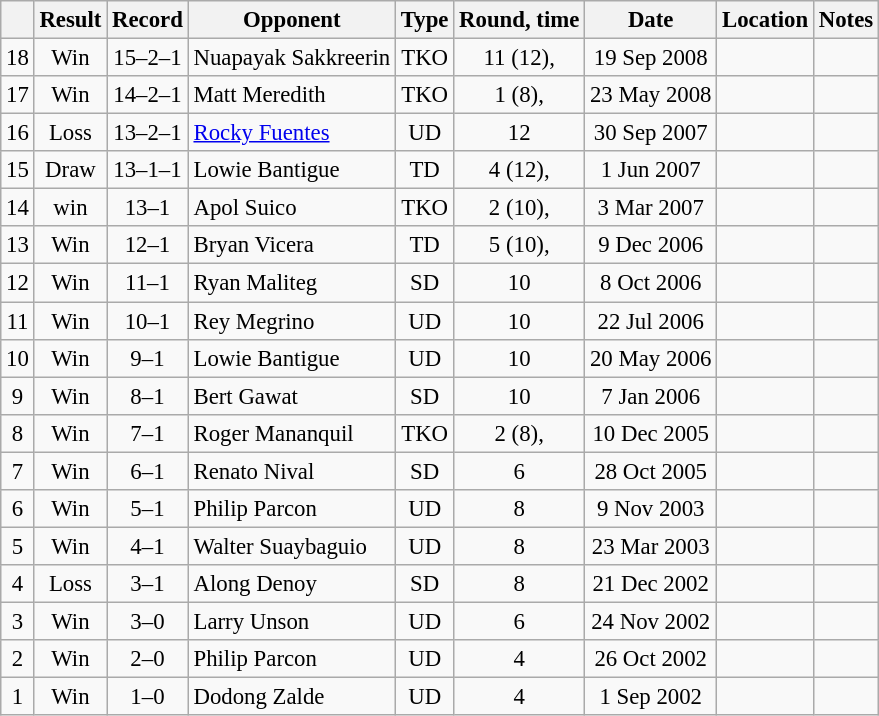<table class="wikitable" style="text-align:center; font-size:95%">
<tr>
<th></th>
<th>Result</th>
<th>Record</th>
<th>Opponent</th>
<th>Type</th>
<th>Round, time</th>
<th>Date</th>
<th>Location</th>
<th>Notes</th>
</tr>
<tr>
<td>18</td>
<td>Win</td>
<td>15–2–1</td>
<td align=left>Nuapayak Sakkreerin</td>
<td>TKO</td>
<td>11 (12), </td>
<td>19 Sep 2008</td>
<td align=left></td>
<td align=left></td>
</tr>
<tr>
<td>17</td>
<td>Win</td>
<td>14–2–1</td>
<td align=left>Matt Meredith</td>
<td>TKO</td>
<td>1 (8), </td>
<td>23 May 2008</td>
<td align=left></td>
<td></td>
</tr>
<tr>
<td>16</td>
<td>Loss</td>
<td>13–2–1</td>
<td align=left><a href='#'>Rocky Fuentes</a></td>
<td>UD</td>
<td>12</td>
<td>30 Sep 2007</td>
<td align=left></td>
<td align=left></td>
</tr>
<tr>
<td>15</td>
<td>Draw</td>
<td>13–1–1</td>
<td align=left>Lowie Bantigue</td>
<td>TD</td>
<td>4 (12), </td>
<td>1 Jun 2007</td>
<td align=left></td>
<td align=left></td>
</tr>
<tr>
<td>14</td>
<td>win</td>
<td>13–1</td>
<td align=left>Apol Suico</td>
<td>TKO</td>
<td>2 (10), </td>
<td>3 Mar 2007</td>
<td align=left></td>
<td></td>
</tr>
<tr>
<td>13</td>
<td>Win</td>
<td>12–1</td>
<td align=left>Bryan Vicera</td>
<td>TD</td>
<td>5 (10), </td>
<td>9 Dec 2006</td>
<td align=left></td>
<td align=left></td>
</tr>
<tr>
<td>12</td>
<td>Win</td>
<td>11–1</td>
<td align=left>Ryan Maliteg</td>
<td>SD</td>
<td>10</td>
<td>8 Oct 2006</td>
<td align=left></td>
<td></td>
</tr>
<tr>
<td>11</td>
<td>Win</td>
<td>10–1</td>
<td align=left>Rey Megrino</td>
<td>UD</td>
<td>10</td>
<td>22 Jul 2006</td>
<td align=left></td>
<td></td>
</tr>
<tr>
<td>10</td>
<td>Win</td>
<td>9–1</td>
<td align=left>Lowie Bantigue</td>
<td>UD</td>
<td>10</td>
<td>20 May 2006</td>
<td align=left></td>
<td></td>
</tr>
<tr>
<td>9</td>
<td>Win</td>
<td>8–1</td>
<td align=left>Bert Gawat</td>
<td>SD</td>
<td>10</td>
<td>7 Jan 2006</td>
<td align=left></td>
<td></td>
</tr>
<tr>
<td>8</td>
<td>Win</td>
<td>7–1</td>
<td align=left>Roger Mananquil</td>
<td>TKO</td>
<td>2 (8), </td>
<td>10 Dec 2005</td>
<td align=left></td>
<td></td>
</tr>
<tr>
<td>7</td>
<td>Win</td>
<td>6–1</td>
<td align=left>Renato Nival</td>
<td>SD</td>
<td>6</td>
<td>28 Oct 2005</td>
<td align=left></td>
<td></td>
</tr>
<tr>
<td>6</td>
<td>Win</td>
<td>5–1</td>
<td align=left>Philip Parcon</td>
<td>UD</td>
<td>8</td>
<td>9 Nov 2003</td>
<td align=left></td>
<td></td>
</tr>
<tr>
<td>5</td>
<td>Win</td>
<td>4–1</td>
<td align=left>Walter Suaybaguio</td>
<td>UD</td>
<td>8</td>
<td>23 Mar 2003</td>
<td align=left></td>
<td></td>
</tr>
<tr>
<td>4</td>
<td>Loss</td>
<td>3–1</td>
<td align=left>Along Denoy</td>
<td>SD</td>
<td>8</td>
<td>21 Dec 2002</td>
<td align=left></td>
<td></td>
</tr>
<tr>
<td>3</td>
<td>Win</td>
<td>3–0</td>
<td align=left>Larry Unson</td>
<td>UD</td>
<td>6</td>
<td>24 Nov 2002</td>
<td align=left></td>
<td></td>
</tr>
<tr>
<td>2</td>
<td>Win</td>
<td>2–0</td>
<td align=left>Philip Parcon</td>
<td>UD</td>
<td>4</td>
<td>26 Oct 2002</td>
<td align=left></td>
<td></td>
</tr>
<tr>
<td>1</td>
<td>Win</td>
<td>1–0</td>
<td align=left>Dodong Zalde</td>
<td>UD</td>
<td>4</td>
<td>1 Sep 2002</td>
<td align=left></td>
<td></td>
</tr>
</table>
